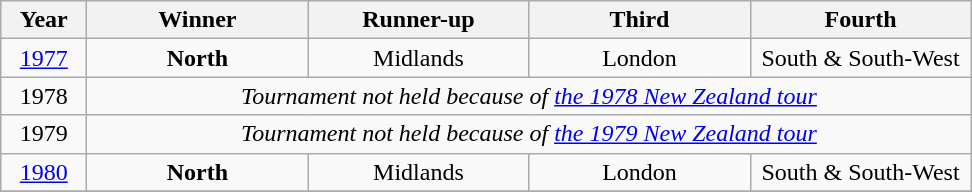<table class="wikitable" style="text-align:center;border="1">
<tr>
<th width="50pt">Year</th>
<th width="140pt">Winner</th>
<th width="140pt">Runner-up</th>
<th width="140pt">Third</th>
<th width="140pt">Fourth</th>
</tr>
<tr>
<td><a href='#'>1977</a></td>
<td><strong>North</strong></td>
<td>Midlands</td>
<td>London</td>
<td>South & South-West</td>
</tr>
<tr>
<td>1978</td>
<td colspan="4"><em>Tournament not held because of <a href='#'>the 1978 New Zealand tour</a></em> </td>
</tr>
<tr>
<td>1979</td>
<td colspan="4"><em>Tournament not held because of <a href='#'>the 1979 New Zealand tour</a></em> </td>
</tr>
<tr>
<td><a href='#'>1980</a></td>
<td><strong>North</strong></td>
<td>Midlands</td>
<td>London</td>
<td>South & South-West</td>
</tr>
<tr>
</tr>
</table>
